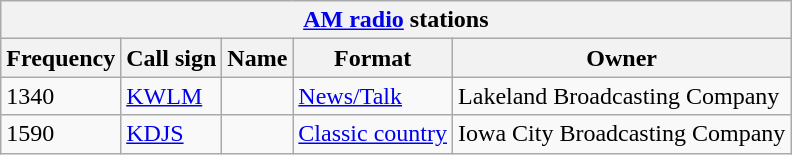<table class="wikitable">
<tr>
<th align="center" colspan="5"><strong><a href='#'>AM radio</a> stations</strong></th>
</tr>
<tr>
<th>Frequency</th>
<th>Call sign</th>
<th>Name</th>
<th>Format</th>
<th>Owner</th>
</tr>
<tr>
<td>1340</td>
<td><a href='#'>KWLM</a></td>
<td></td>
<td><a href='#'>News/Talk</a></td>
<td>Lakeland Broadcasting Company</td>
</tr>
<tr>
<td>1590</td>
<td><a href='#'>KDJS</a></td>
<td></td>
<td><a href='#'>Classic country</a></td>
<td>Iowa City Broadcasting Company</td>
</tr>
</table>
